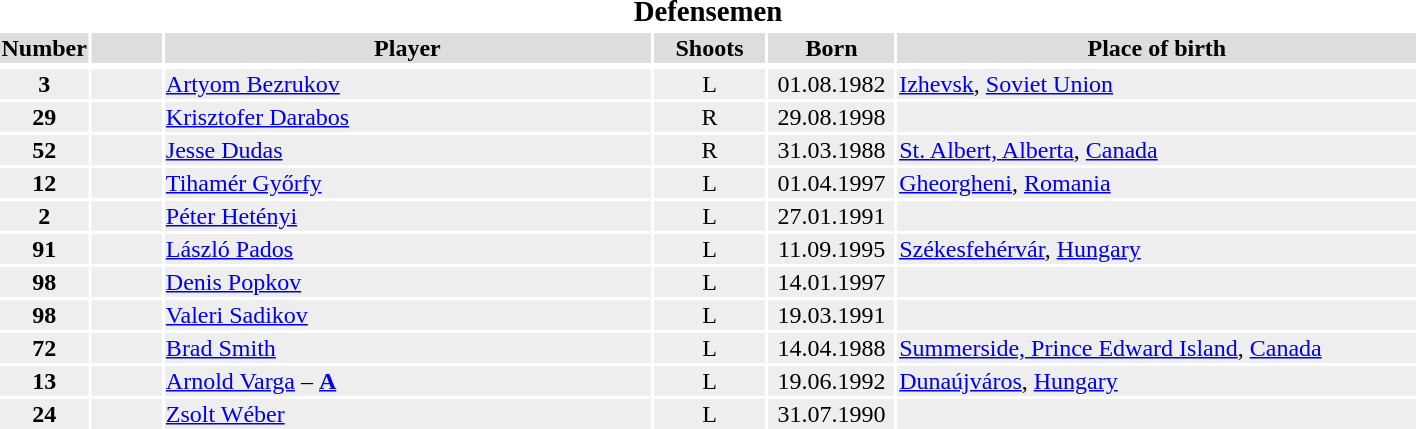<table width=75%>
<tr>
<th colspan=7><big>Defensemen</big></th>
</tr>
<tr bgcolor="#dddddd">
<th width=5%>Number</th>
<th width=5%></th>
<th !width=15%>Player</th>
<th width=8%>Shoots</th>
<th width=9%>Born</th>
<th width=37%>Place of birth</th>
</tr>
<tr>
</tr>
<tr bgcolor="#eeeeee">
<td align=center><strong>3</strong></td>
<td align=center></td>
<td><a href='#'>Artyom Bezrukov</a></td>
<td align=center>L</td>
<td align=center>01.08.1982</td>
<td><a href='#'>Izhevsk</a>, <a href='#'>Soviet Union</a></td>
</tr>
<tr bgcolor="#eeeeee">
<td align=center><strong>29</strong></td>
<td align=center></td>
<td><a href='#'>Krisztofer Darabos</a></td>
<td align=center>R</td>
<td align=center>29.08.1998</td>
<td></td>
</tr>
<tr bgcolor="#eeeeee">
<td align=center><strong>52</strong></td>
<td align=center></td>
<td><a href='#'>Jesse Dudas</a></td>
<td align=center>R</td>
<td align=center>31.03.1988</td>
<td><a href='#'>St. Albert, Alberta</a>, <a href='#'>Canada</a></td>
</tr>
<tr bgcolor="#eeeeee">
<td align=center><strong>12</strong></td>
<td align=center></td>
<td><a href='#'>Tihamér Győrfy</a></td>
<td align=center>L</td>
<td align=center>01.04.1997</td>
<td><a href='#'>Gheorgheni</a>, <a href='#'>Romania</a></td>
</tr>
<tr bgcolor="#eeeeee">
<td align=center><strong>2</strong></td>
<td align=center></td>
<td><a href='#'>Péter Hetényi</a></td>
<td align=center>L</td>
<td align=center>27.01.1991</td>
<td></td>
</tr>
<tr bgcolor="#eeeeee">
<td align=center><strong>91</strong></td>
<td align=center></td>
<td><a href='#'>László Pados</a></td>
<td align=center>L</td>
<td align=center>11.09.1995</td>
<td><a href='#'>Székesfehérvár</a>, <a href='#'>Hungary</a></td>
</tr>
<tr bgcolor="#eeeeee">
<td align=center><strong>98</strong></td>
<td align=center></td>
<td><a href='#'>Denis Popkov</a></td>
<td align=center>L</td>
<td align=center>14.01.1997</td>
<td></td>
</tr>
<tr bgcolor="#eeeeee">
<td align=center><strong>98</strong></td>
<td align=center></td>
<td><a href='#'>Valeri Sadikov</a></td>
<td align=center>L</td>
<td align=center>19.03.1991</td>
<td></td>
</tr>
<tr bgcolor="#eeeeee">
<td align=center><strong>72</strong></td>
<td align=center></td>
<td><a href='#'>Brad Smith</a></td>
<td align=center>L</td>
<td align=center>14.04.1988</td>
<td><a href='#'>Summerside, Prince Edward Island</a>, <a href='#'>Canada</a></td>
</tr>
<tr bgcolor="#eeeeee">
<td align=center><strong>13</strong></td>
<td align=center></td>
<td><a href='#'>Arnold Varga</a> – <strong><a href='#'>A</a></strong></td>
<td align=center>L</td>
<td align=center>19.06.1992</td>
<td><a href='#'>Dunaújváros</a>, <a href='#'>Hungary</a></td>
</tr>
<tr bgcolor="#eeeeee">
<td align=center><strong>24</strong></td>
<td align=center></td>
<td><a href='#'>Zsolt Wéber</a></td>
<td align=center>L</td>
<td align=center>31.07.1990</td>
<td></td>
</tr>
</table>
